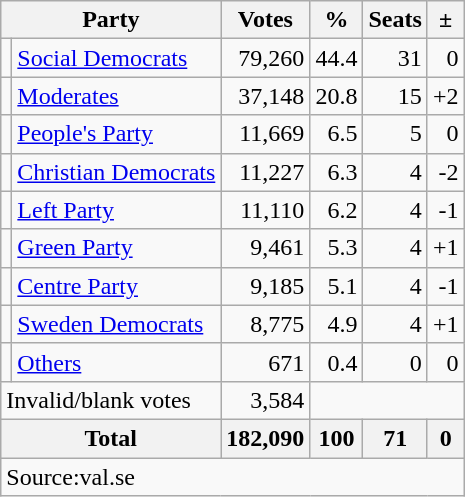<table class=wikitable style=text-align:right>
<tr>
<th colspan=2>Party</th>
<th>Votes</th>
<th>%</th>
<th>Seats</th>
<th>±</th>
</tr>
<tr>
<td bgcolor=></td>
<td align=left><a href='#'>Social Democrats</a></td>
<td>79,260</td>
<td>44.4</td>
<td>31</td>
<td>0</td>
</tr>
<tr>
<td bgcolor=></td>
<td align=left><a href='#'>Moderates</a></td>
<td>37,148</td>
<td>20.8</td>
<td>15</td>
<td>+2</td>
</tr>
<tr>
<td bgcolor=></td>
<td align=left><a href='#'>People's Party</a></td>
<td>11,669</td>
<td>6.5</td>
<td>5</td>
<td>0</td>
</tr>
<tr>
<td bgcolor=></td>
<td align=left><a href='#'>Christian Democrats</a></td>
<td>11,227</td>
<td>6.3</td>
<td>4</td>
<td>-2</td>
</tr>
<tr>
<td bgcolor=></td>
<td align=left><a href='#'>Left Party</a></td>
<td>11,110</td>
<td>6.2</td>
<td>4</td>
<td>-1</td>
</tr>
<tr>
<td bgcolor=></td>
<td align=left><a href='#'>Green Party</a></td>
<td>9,461</td>
<td>5.3</td>
<td>4</td>
<td>+1</td>
</tr>
<tr>
<td bgcolor=></td>
<td align=left><a href='#'>Centre Party</a></td>
<td>9,185</td>
<td>5.1</td>
<td>4</td>
<td>-1</td>
</tr>
<tr>
<td bgcolor=></td>
<td align=left><a href='#'>Sweden Democrats</a></td>
<td>8,775</td>
<td>4.9</td>
<td>4</td>
<td>+1</td>
</tr>
<tr>
<td></td>
<td align=left><a href='#'>Others</a></td>
<td>671</td>
<td>0.4</td>
<td>0</td>
<td>0</td>
</tr>
<tr>
<td align=left colspan=2>Invalid/blank votes</td>
<td>3,584</td>
<td colspan=3></td>
</tr>
<tr>
<th align=left colspan=2>Total</th>
<th>182,090</th>
<th>100</th>
<th>71</th>
<th>0</th>
</tr>
<tr>
<td align=left colspan=6>Source:val.se </td>
</tr>
</table>
